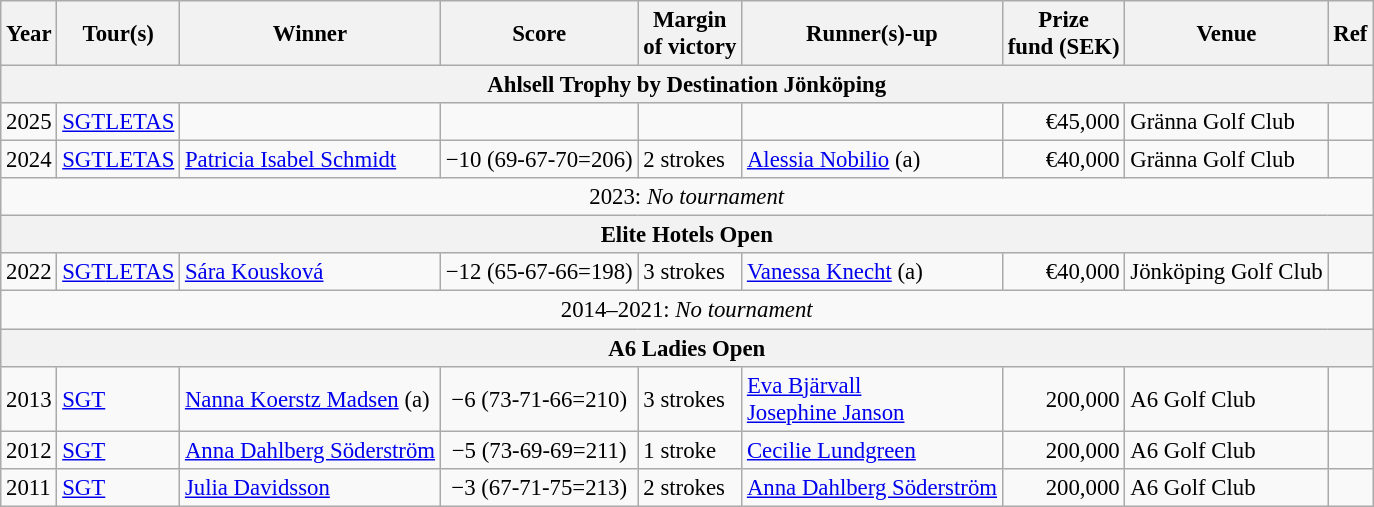<table class=wikitable style="font-size:95%">
<tr>
<th>Year</th>
<th>Tour(s)</th>
<th>Winner</th>
<th>Score</th>
<th>Margin<br>of victory</th>
<th>Runner(s)-up</th>
<th>Prize<br>fund (SEK)</th>
<th>Venue</th>
<th>Ref</th>
</tr>
<tr>
<th colspan=10>Ahlsell Trophy by Destination Jönköping</th>
</tr>
<tr>
<td>2025</td>
<td><a href='#'>SGT</a><a href='#'>LETAS</a></td>
<td></td>
<td></td>
<td></td>
<td></td>
<td align=right>€45,000</td>
<td>Gränna Golf Club</td>
<td></td>
</tr>
<tr>
<td>2024</td>
<td><a href='#'>SGT</a><a href='#'>LETAS</a></td>
<td> <a href='#'>Patricia Isabel Schmidt</a></td>
<td>−10 (69-67-70=206)</td>
<td>2 strokes</td>
<td> <a href='#'>Alessia Nobilio</a> (a)</td>
<td align=right>€40,000</td>
<td>Gränna Golf Club</td>
<td></td>
</tr>
<tr>
<td colspan=10 align=center>2023: <em>No tournament</em></td>
</tr>
<tr>
<th colspan=10>Elite Hotels Open</th>
</tr>
<tr>
<td>2022</td>
<td><a href='#'>SGT</a><a href='#'>LETAS</a></td>
<td> <a href='#'>Sára Kousková</a></td>
<td>−12 (65-67-66=198)</td>
<td>3 strokes</td>
<td> <a href='#'>Vanessa Knecht</a> (a)</td>
<td align=right>€40,000</td>
<td>Jönköping Golf Club</td>
<td></td>
</tr>
<tr>
<td colspan=10 align=center>2014–2021: <em>No tournament</em></td>
</tr>
<tr>
<th colspan=10>A6 Ladies Open</th>
</tr>
<tr>
<td>2013</td>
<td><a href='#'>SGT</a></td>
<td> <a href='#'>Nanna Koerstz Madsen</a> (a)</td>
<td align=center>−6 (73-71-66=210)</td>
<td>3 strokes</td>
<td> <a href='#'>Eva Bjärvall</a><br> <a href='#'>Josephine Janson</a></td>
<td align=right>200,000</td>
<td>A6 Golf Club</td>
<td></td>
</tr>
<tr>
<td>2012</td>
<td><a href='#'>SGT</a></td>
<td> <a href='#'>Anna Dahlberg Söderström</a></td>
<td align=center>−5 (73-69-69=211)</td>
<td>1 stroke</td>
<td> <a href='#'>Cecilie Lundgreen</a></td>
<td align=right>200,000</td>
<td>A6 Golf Club</td>
<td></td>
</tr>
<tr>
<td>2011</td>
<td><a href='#'>SGT</a></td>
<td> <a href='#'>Julia Davidsson</a></td>
<td align=center>−3 (67-71-75=213)</td>
<td>2 strokes</td>
<td> <a href='#'>Anna Dahlberg Söderström</a></td>
<td align=right>200,000</td>
<td>A6 Golf Club</td>
<td></td>
</tr>
</table>
